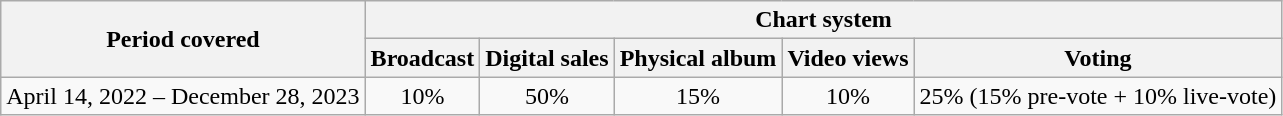<table class="wikitable" style="text-align:center">
<tr>
<th rowspan="2">Period covered</th>
<th colspan="5">Chart system</th>
</tr>
<tr>
<th>Broadcast</th>
<th>Digital sales</th>
<th>Physical album</th>
<th>Video views</th>
<th>Voting</th>
</tr>
<tr>
<td>April 14, 2022 – December 28, 2023</td>
<td>10%</td>
<td>50%</td>
<td>15%</td>
<td>10%</td>
<td>25% (15% pre-vote + 10% live-vote)</td>
</tr>
</table>
